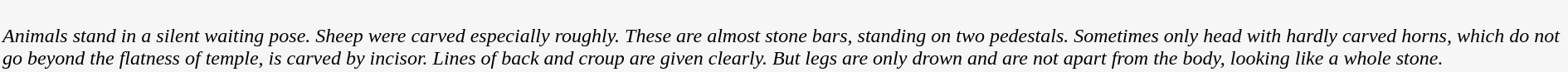<table border="0" cellpadding="2" cellspacing="2" style="margin:auto;">
<tr>
<td style="width:50%; background:#f6f6f6;"><br><em>Animals stand in a silent waiting pose. Sheep were carved especially roughly. These are almost stone bars, standing on two pedestals. Sometimes only head with hardly carved horns, which do not go beyond the flatness of temple, is carved by incisor. Lines of back and croup are given clearly. But legs are only drown and are not apart from the body, looking like a whole stone.</em></td>
</tr>
</table>
